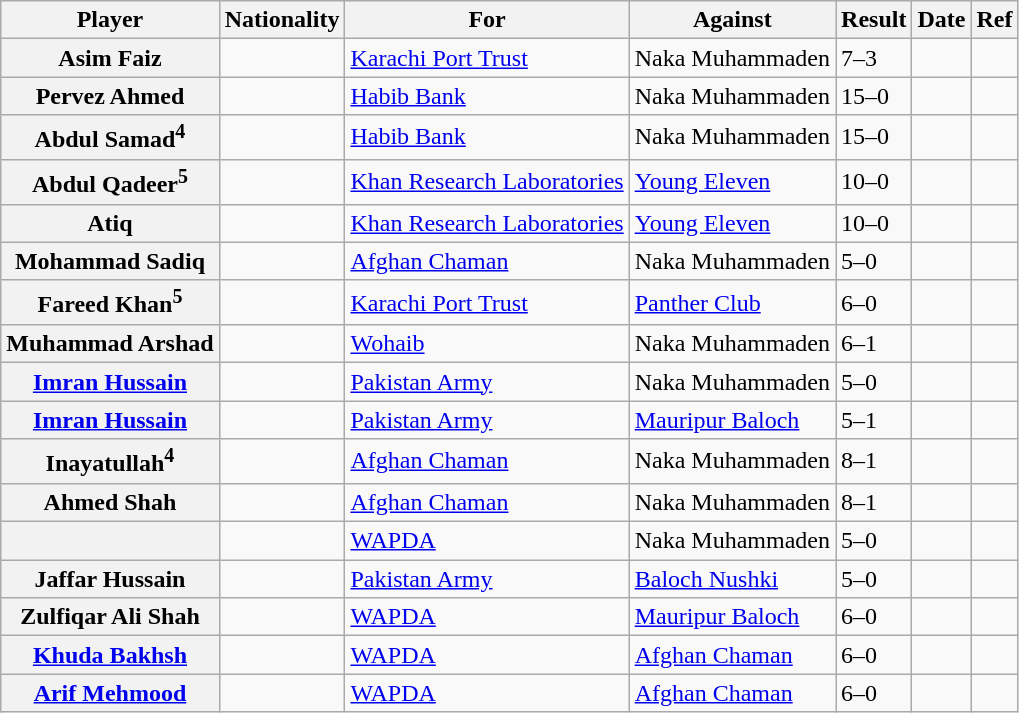<table class="wikitable sortable plainrowheaders">
<tr>
<th scope="col">Player</th>
<th scope="col">Nationality</th>
<th scope="col">For</th>
<th scope="col">Against</th>
<th scope="col" align="center">Result</th>
<th scope="col">Date</th>
<th scope="col" class="unsortable" align="center">Ref</th>
</tr>
<tr>
<th scope="row">Asim Faiz</th>
<td></td>
<td><a href='#'>Karachi Port Trust</a></td>
<td>Naka Muhammaden</td>
<td>7–3</td>
<td></td>
<td></td>
</tr>
<tr>
<th scope="row">Pervez Ahmed</th>
<td></td>
<td><a href='#'>Habib Bank</a></td>
<td>Naka Muhammaden</td>
<td>15–0</td>
<td></td>
<td></td>
</tr>
<tr>
<th scope="row">Abdul Samad<sup>4</sup></th>
<td></td>
<td><a href='#'>Habib Bank</a></td>
<td>Naka Muhammaden</td>
<td>15–0</td>
<td></td>
<td></td>
</tr>
<tr>
<th scope="row">Abdul Qadeer<sup>5</sup></th>
<td></td>
<td><a href='#'>Khan Research Laboratories</a></td>
<td><a href='#'>Young Eleven</a></td>
<td>10–0</td>
<td></td>
<td></td>
</tr>
<tr>
<th scope="row">Atiq</th>
<td></td>
<td><a href='#'>Khan Research Laboratories</a></td>
<td><a href='#'>Young Eleven</a></td>
<td>10–0</td>
<td></td>
<td></td>
</tr>
<tr>
<th scope="row">Mohammad Sadiq</th>
<td></td>
<td><a href='#'>Afghan Chaman</a></td>
<td>Naka Muhammaden</td>
<td>5–0</td>
<td></td>
<td></td>
</tr>
<tr>
<th scope="row">Fareed Khan<sup>5</sup></th>
<td></td>
<td><a href='#'>Karachi Port Trust</a></td>
<td><a href='#'>Panther Club</a></td>
<td>6–0</td>
<td></td>
<td></td>
</tr>
<tr>
<th scope="row">Muhammad Arshad</th>
<td></td>
<td><a href='#'>Wohaib</a></td>
<td>Naka Muhammaden</td>
<td>6–1</td>
<td></td>
<td></td>
</tr>
<tr>
<th scope="row"><a href='#'>Imran Hussain</a></th>
<td></td>
<td><a href='#'>Pakistan Army</a></td>
<td>Naka Muhammaden</td>
<td>5–0</td>
<td></td>
<td></td>
</tr>
<tr>
<th scope="row"><a href='#'>Imran Hussain</a></th>
<td></td>
<td><a href='#'>Pakistan Army</a></td>
<td><a href='#'>Mauripur Baloch</a></td>
<td>5–1</td>
<td></td>
<td></td>
</tr>
<tr>
<th scope="row">Inayatullah<sup>4</sup></th>
<td></td>
<td><a href='#'>Afghan Chaman</a></td>
<td>Naka Muhammaden</td>
<td>8–1</td>
<td></td>
<td></td>
</tr>
<tr>
<th scope="row">Ahmed Shah</th>
<td></td>
<td><a href='#'>Afghan Chaman</a></td>
<td>Naka Muhammaden</td>
<td>8–1</td>
<td></td>
<td></td>
</tr>
<tr>
<th scope="row"></th>
<td></td>
<td><a href='#'>WAPDA</a></td>
<td>Naka Muhammaden</td>
<td>5–0</td>
<td></td>
<td></td>
</tr>
<tr>
<th scope="row">Jaffar Hussain</th>
<td></td>
<td><a href='#'>Pakistan Army</a></td>
<td><a href='#'>Baloch Nushki</a></td>
<td>5–0</td>
<td></td>
<td></td>
</tr>
<tr>
<th scope="row">Zulfiqar Ali Shah</th>
<td></td>
<td><a href='#'>WAPDA</a></td>
<td><a href='#'>Mauripur Baloch</a></td>
<td>6–0</td>
<td></td>
<td></td>
</tr>
<tr>
<th scope="row"><a href='#'>Khuda Bakhsh</a></th>
<td></td>
<td><a href='#'>WAPDA</a></td>
<td><a href='#'>Afghan Chaman</a></td>
<td>6–0</td>
<td></td>
<td></td>
</tr>
<tr>
<th scope="row"><a href='#'>Arif Mehmood</a></th>
<td></td>
<td><a href='#'>WAPDA</a></td>
<td><a href='#'>Afghan Chaman</a></td>
<td>6–0</td>
<td></td>
<td></td>
</tr>
</table>
